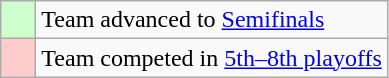<table class="wikitable">
<tr>
<td style="background: #ccffcc;">    </td>
<td>Team advanced to <a href='#'>Semifinals</a></td>
</tr>
<tr>
<td style="background: #ffcccc;">    </td>
<td>Team competed in <a href='#'>5th–8th playoffs</a></td>
</tr>
</table>
